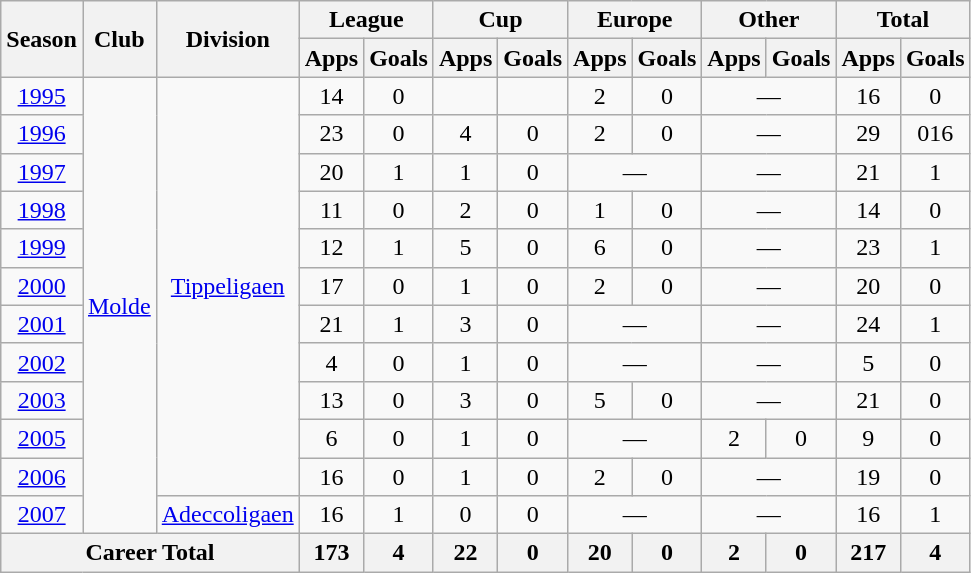<table class="wikitable" style="text-align: center;">
<tr>
<th rowspan="2">Season</th>
<th rowspan="2">Club</th>
<th rowspan="2">Division</th>
<th colspan="2">League</th>
<th colspan="2">Cup</th>
<th colspan="2">Europe</th>
<th colspan="2">Other</th>
<th colspan="2">Total</th>
</tr>
<tr>
<th>Apps</th>
<th>Goals</th>
<th>Apps</th>
<th>Goals</th>
<th>Apps</th>
<th>Goals</th>
<th>Apps</th>
<th>Goals</th>
<th>Apps</th>
<th>Goals</th>
</tr>
<tr>
<td><a href='#'>1995</a></td>
<td rowspan="12" valign="center"><a href='#'>Molde</a></td>
<td rowspan="11" valign="center"><a href='#'>Tippeligaen</a></td>
<td>14</td>
<td>0</td>
<td></td>
<td></td>
<td>2</td>
<td>0</td>
<td colspan="2">—</td>
<td>16</td>
<td>0</td>
</tr>
<tr>
<td><a href='#'>1996</a></td>
<td>23</td>
<td>0</td>
<td>4</td>
<td>0</td>
<td>2</td>
<td>0</td>
<td colspan="2">—</td>
<td>29</td>
<td>016</td>
</tr>
<tr>
<td><a href='#'>1997</a></td>
<td>20</td>
<td>1</td>
<td>1</td>
<td>0</td>
<td colspan="2">—</td>
<td colspan="2">—</td>
<td>21</td>
<td>1</td>
</tr>
<tr>
<td><a href='#'>1998</a></td>
<td>11</td>
<td>0</td>
<td>2</td>
<td>0</td>
<td>1</td>
<td>0</td>
<td colspan="2">—</td>
<td>14</td>
<td>0</td>
</tr>
<tr>
<td><a href='#'>1999</a></td>
<td>12</td>
<td>1</td>
<td>5</td>
<td>0</td>
<td>6</td>
<td>0</td>
<td colspan="2">—</td>
<td>23</td>
<td>1</td>
</tr>
<tr>
<td><a href='#'>2000</a></td>
<td>17</td>
<td>0</td>
<td>1</td>
<td>0</td>
<td>2</td>
<td>0</td>
<td colspan="2">—</td>
<td>20</td>
<td>0</td>
</tr>
<tr>
<td><a href='#'>2001</a></td>
<td>21</td>
<td>1</td>
<td>3</td>
<td>0</td>
<td colspan="2">—</td>
<td colspan="2">—</td>
<td>24</td>
<td>1</td>
</tr>
<tr>
<td><a href='#'>2002</a></td>
<td>4</td>
<td>0</td>
<td>1</td>
<td>0</td>
<td colspan="2">—</td>
<td colspan="2">—</td>
<td>5</td>
<td>0</td>
</tr>
<tr>
<td><a href='#'>2003</a></td>
<td>13</td>
<td>0</td>
<td>3</td>
<td>0</td>
<td>5</td>
<td>0</td>
<td colspan="2">—</td>
<td>21</td>
<td>0</td>
</tr>
<tr>
<td><a href='#'>2005</a></td>
<td>6</td>
<td>0</td>
<td>1</td>
<td>0</td>
<td colspan="2">—</td>
<td>2</td>
<td>0</td>
<td>9</td>
<td>0</td>
</tr>
<tr>
<td><a href='#'>2006</a></td>
<td>16</td>
<td>0</td>
<td>1</td>
<td>0</td>
<td>2</td>
<td>0</td>
<td colspan="2">—</td>
<td>19</td>
<td>0</td>
</tr>
<tr>
<td><a href='#'>2007</a></td>
<td rowspan="1" valign="center"><a href='#'>Adeccoligaen</a></td>
<td>16</td>
<td>1</td>
<td>0</td>
<td>0</td>
<td colspan="2">—</td>
<td colspan="2">—</td>
<td>16</td>
<td>1</td>
</tr>
<tr>
<th colspan="3">Career Total</th>
<th>173</th>
<th>4</th>
<th>22</th>
<th>0</th>
<th>20</th>
<th>0</th>
<th>2</th>
<th>0</th>
<th>217</th>
<th>4</th>
</tr>
</table>
